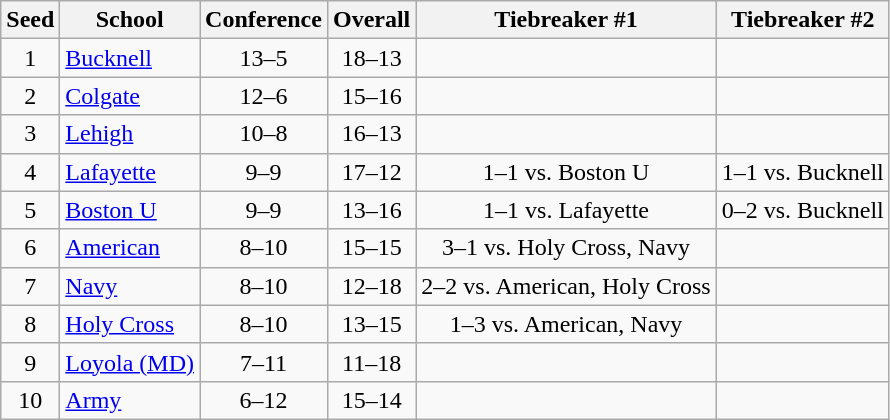<table class="wikitable" style="text-align:center">
<tr>
<th>Seed</th>
<th>School</th>
<th>Conference</th>
<th>Overall</th>
<th>Tiebreaker #1</th>
<th>Tiebreaker #2</th>
</tr>
<tr>
<td>1</td>
<td align=left><a href='#'>Bucknell</a></td>
<td>13–5</td>
<td>18–13</td>
<td></td>
<td></td>
</tr>
<tr>
<td>2</td>
<td align=left><a href='#'>Colgate</a></td>
<td>12–6</td>
<td>15–16</td>
<td></td>
<td></td>
</tr>
<tr>
<td>3</td>
<td align=left><a href='#'>Lehigh</a></td>
<td>10–8</td>
<td>16–13</td>
<td></td>
<td></td>
</tr>
<tr>
<td>4</td>
<td align=left><a href='#'>Lafayette</a></td>
<td>9–9</td>
<td>17–12</td>
<td>1–1 vs. Boston U</td>
<td>1–1 vs. Bucknell</td>
</tr>
<tr>
<td>5</td>
<td align=left><a href='#'>Boston U</a></td>
<td>9–9</td>
<td>13–16</td>
<td>1–1 vs. Lafayette</td>
<td>0–2 vs. Bucknell</td>
</tr>
<tr>
<td>6</td>
<td align=left><a href='#'>American</a></td>
<td>8–10</td>
<td>15–15</td>
<td>3–1 vs. Holy Cross, Navy</td>
<td></td>
</tr>
<tr>
<td>7</td>
<td align=left><a href='#'>Navy</a></td>
<td>8–10</td>
<td>12–18</td>
<td>2–2 vs. American, Holy Cross</td>
<td></td>
</tr>
<tr>
<td>8</td>
<td align=left><a href='#'>Holy Cross</a></td>
<td>8–10</td>
<td>13–15</td>
<td>1–3 vs. American, Navy</td>
<td></td>
</tr>
<tr>
<td>9</td>
<td align=left><a href='#'>Loyola (MD)</a></td>
<td>7–11</td>
<td>11–18</td>
<td></td>
<td></td>
</tr>
<tr>
<td>10</td>
<td align=left><a href='#'>Army</a></td>
<td>6–12</td>
<td>15–14</td>
<td></td>
<td></td>
</tr>
</table>
